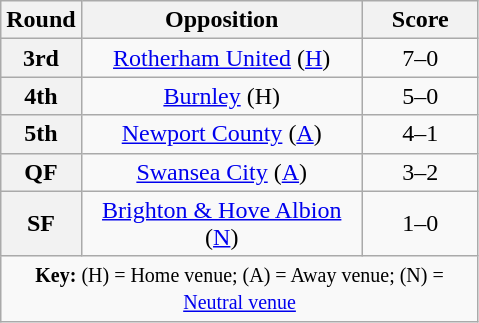<table class="wikitable plainrowheaders" style="text-align:center;margin:0">
<tr>
<th scope="col" style="width:25px">Round</th>
<th scope="col" style="width:180px">Opposition</th>
<th scope="col" style="width:70px">Score</th>
</tr>
<tr>
<th scope=row style="text-align:center">3rd</th>
<td><a href='#'>Rotherham United</a> (<a href='#'>H</a>)</td>
<td>7–0<br></td>
</tr>
<tr>
<th scope=row style="text-align:center">4th</th>
<td><a href='#'>Burnley</a> (H)</td>
<td>5–0</td>
</tr>
<tr>
<th scope=row style="text-align:center">5th</th>
<td><a href='#'>Newport County</a> (<a href='#'>A</a>)</td>
<td>4–1</td>
</tr>
<tr>
<th scope=row style="text-align:center">QF</th>
<td><a href='#'>Swansea City</a> (<a href='#'>A</a>)</td>
<td>3–2</td>
</tr>
<tr>
<th scope=row style="text-align:center">SF</th>
<td><a href='#'>Brighton & Hove Albion</a> (<a href='#'>N</a>)</td>
<td>1–0</td>
</tr>
<tr>
<td colspan="3"><small><strong>Key:</strong> (H) = Home venue; (A) = Away venue; (N) = <a href='#'>Neutral venue</a></small></td>
</tr>
</table>
